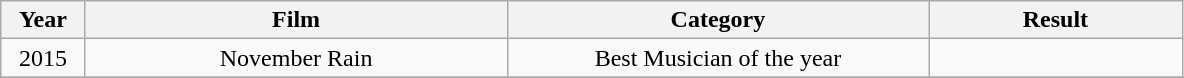<table class="wikitable">
<tr>
<th width=5%>Year</th>
<th style="width:25%;">Film</th>
<th style="width:25%;">Category</th>
<th style="width:15%;">Result</th>
</tr>
<tr>
<td style="text-align:center;">2015</td>
<td style="text-align:center;">November Rain</td>
<td style="text-align:center;">Best Musician of the year</td>
<td></td>
</tr>
<tr>
</tr>
</table>
